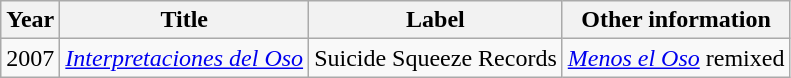<table class="wikitable">
<tr>
<th>Year</th>
<th>Title</th>
<th>Label</th>
<th>Other information</th>
</tr>
<tr>
<td>2007</td>
<td><em><a href='#'>Interpretaciones del Oso</a></em></td>
<td>Suicide Squeeze Records</td>
<td><em><a href='#'>Menos el Oso</a></em> remixed</td>
</tr>
</table>
